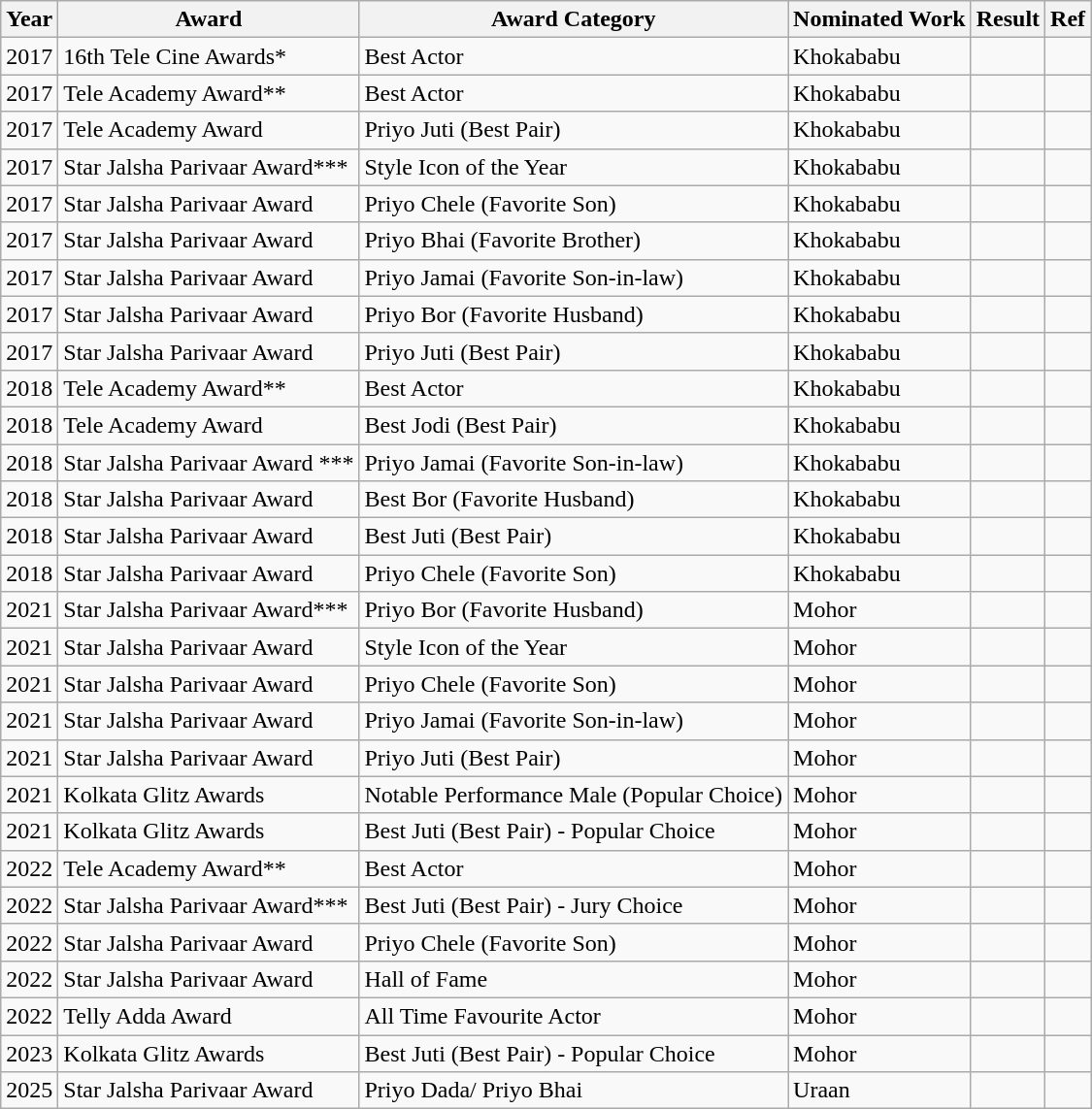<table class="wikitable sortable">
<tr>
<th>Year</th>
<th>Award</th>
<th>Award Category</th>
<th>Nominated Work</th>
<th>Result</th>
<th>Ref</th>
</tr>
<tr>
<td>2017</td>
<td>16th Tele Cine Awards*</td>
<td>Best Actor</td>
<td>Khokababu</td>
<td></td>
</tr>
<tr>
<td>2017</td>
<td>Tele Academy Award**</td>
<td>Best Actor</td>
<td>Khokababu</td>
<td></td>
<td></td>
</tr>
<tr>
<td>2017</td>
<td>Tele Academy Award</td>
<td>Priyo Juti (Best Pair)</td>
<td>Khokababu</td>
<td></td>
<td></td>
</tr>
<tr>
<td>2017</td>
<td>Star Jalsha Parivaar Award***</td>
<td>Style Icon of the Year</td>
<td>Khokababu</td>
<td></td>
<td></td>
</tr>
<tr>
<td>2017</td>
<td>Star Jalsha Parivaar Award</td>
<td>Priyo Chele (Favorite Son)</td>
<td>Khokababu</td>
<td></td>
<td></td>
</tr>
<tr>
<td>2017</td>
<td>Star Jalsha Parivaar Award</td>
<td>Priyo Bhai (Favorite Brother)</td>
<td>Khokababu</td>
<td></td>
<td></td>
</tr>
<tr>
<td>2017</td>
<td>Star Jalsha Parivaar Award</td>
<td>Priyo Jamai (Favorite Son-in-law)</td>
<td>Khokababu</td>
<td></td>
<td></td>
</tr>
<tr>
<td>2017</td>
<td>Star Jalsha Parivaar Award</td>
<td>Priyo Bor (Favorite Husband)</td>
<td>Khokababu</td>
<td></td>
<td></td>
</tr>
<tr>
<td>2017</td>
<td>Star Jalsha Parivaar Award</td>
<td>Priyo Juti (Best Pair)</td>
<td>Khokababu</td>
<td></td>
<td></td>
</tr>
<tr>
<td>2018</td>
<td>Tele Academy Award**</td>
<td>Best Actor</td>
<td>Khokababu</td>
<td></td>
<td></td>
</tr>
<tr>
<td>2018</td>
<td>Tele Academy Award</td>
<td>Best Jodi (Best Pair)</td>
<td>Khokababu</td>
<td></td>
<td></td>
</tr>
<tr>
<td>2018</td>
<td>Star Jalsha Parivaar Award ***</td>
<td>Priyo Jamai (Favorite Son-in-law)</td>
<td>Khokababu</td>
<td></td>
<td></td>
</tr>
<tr>
<td>2018</td>
<td>Star Jalsha Parivaar Award</td>
<td>Best Bor (Favorite Husband)</td>
<td>Khokababu</td>
<td></td>
<td></td>
</tr>
<tr>
<td>2018</td>
<td>Star Jalsha Parivaar Award</td>
<td>Best Juti (Best Pair)</td>
<td>Khokababu</td>
<td></td>
<td></td>
</tr>
<tr>
<td>2018</td>
<td>Star Jalsha Parivaar Award</td>
<td>Priyo Chele (Favorite Son)</td>
<td>Khokababu</td>
<td></td>
<td></td>
</tr>
<tr>
<td>2021</td>
<td>Star Jalsha Parivaar Award***</td>
<td>Priyo Bor (Favorite Husband)</td>
<td>Mohor</td>
<td></td>
<td></td>
</tr>
<tr>
<td>2021</td>
<td>Star Jalsha Parivaar Award</td>
<td>Style Icon of the Year</td>
<td>Mohor</td>
<td></td>
<td></td>
</tr>
<tr>
<td>2021</td>
<td>Star Jalsha Parivaar Award</td>
<td>Priyo Chele (Favorite Son)</td>
<td>Mohor</td>
<td></td>
<td></td>
</tr>
<tr>
<td>2021</td>
<td>Star Jalsha Parivaar Award</td>
<td>Priyo Jamai (Favorite Son-in-law)</td>
<td>Mohor</td>
<td></td>
<td></td>
</tr>
<tr>
<td>2021</td>
<td>Star Jalsha Parivaar Award</td>
<td>Priyo Juti (Best Pair)</td>
<td>Mohor</td>
<td></td>
<td></td>
</tr>
<tr>
<td>2021</td>
<td>Kolkata Glitz Awards</td>
<td>Notable Performance Male (Popular Choice)</td>
<td>Mohor</td>
<td></td>
<td></td>
</tr>
<tr>
<td>2021</td>
<td>Kolkata Glitz Awards</td>
<td>Best Juti (Best Pair) - Popular Choice</td>
<td>Mohor</td>
<td></td>
<td></td>
</tr>
<tr>
<td>2022</td>
<td>Tele Academy Award**</td>
<td>Best Actor</td>
<td>Mohor</td>
<td></td>
<td></td>
</tr>
<tr>
<td>2022</td>
<td>Star Jalsha Parivaar Award***</td>
<td>Best Juti (Best Pair) - Jury Choice</td>
<td>Mohor</td>
<td></td>
<td></td>
</tr>
<tr>
<td>2022</td>
<td>Star Jalsha Parivaar Award</td>
<td>Priyo Chele (Favorite Son)</td>
<td>Mohor</td>
<td></td>
<td></td>
</tr>
<tr>
<td>2022</td>
<td>Star Jalsha Parivaar Award</td>
<td>Hall of Fame</td>
<td>Mohor</td>
<td></td>
<td></td>
</tr>
<tr>
<td>2022</td>
<td>Telly Adda Award</td>
<td>All Time Favourite Actor</td>
<td>Mohor</td>
<td></td>
<td></td>
</tr>
<tr>
<td>2023</td>
<td>Kolkata Glitz Awards</td>
<td>Best Juti (Best Pair) - Popular Choice</td>
<td Mohor>Mohor</td>
<td></td>
<td></td>
</tr>
<tr>
<td>2025</td>
<td>Star Jalsha Parivaar Award</td>
<td>Priyo Dada/ Priyo Bhai</td>
<td>Uraan</td>
<td></td>
<td></td>
</tr>
</table>
